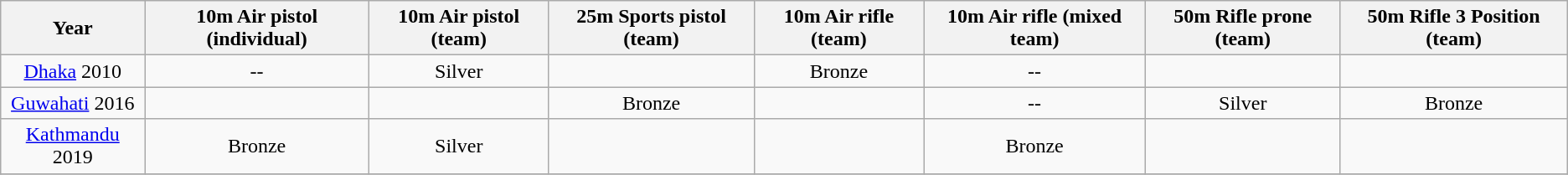<table class="wikitable" style="text-align: center;">
<tr>
<th>Year</th>
<th>10m Air pistol (individual)</th>
<th>10m Air pistol (team)</th>
<th>25m Sports pistol (team)</th>
<th>10m Air rifle (team)</th>
<th>10m Air rifle (mixed team)</th>
<th>50m Rifle prone (team)</th>
<th>50m Rifle 3 Position (team)</th>
</tr>
<tr>
<td> <a href='#'>Dhaka</a> 2010</td>
<td>--</td>
<td>Silver</td>
<td></td>
<td>Bronze</td>
<td>--</td>
<td></td>
<td></td>
</tr>
<tr>
<td> <a href='#'>Guwahati</a> 2016</td>
<td></td>
<td></td>
<td>Bronze</td>
<td></td>
<td>--</td>
<td>Silver</td>
<td>Bronze</td>
</tr>
<tr>
<td> <a href='#'>Kathmandu</a> 2019</td>
<td>Bronze</td>
<td>Silver</td>
<td></td>
<td></td>
<td>Bronze</td>
<td></td>
<td></td>
</tr>
<tr>
</tr>
</table>
